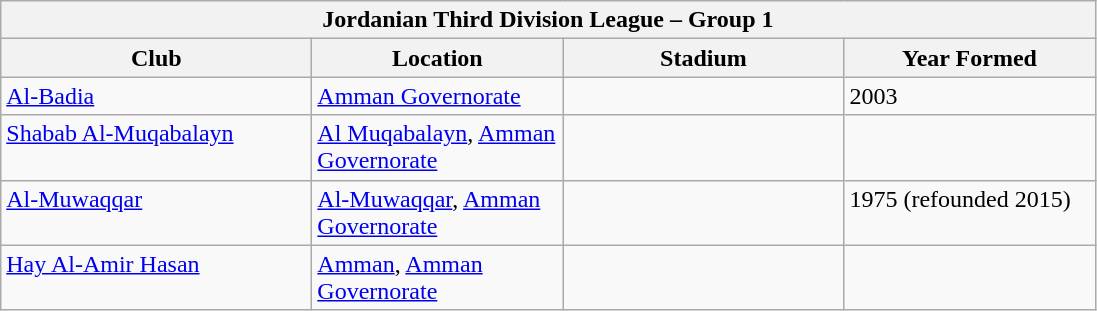<table class="wikitable">
<tr>
<th colspan="4">Jordanian Third Division League – Group 1</th>
</tr>
<tr>
<th style="width:200px;">Club</th>
<th style="width:160px;">Location</th>
<th style="width:180px;">Stadium</th>
<th style="width:160px;">Year Formed</th>
</tr>
<tr style="vertical-align:top;">
<td><a href='#'>Al-Badia</a></td>
<td><a href='#'>Amman Governorate</a></td>
<td></td>
<td>2003</td>
</tr>
<tr style="vertical-align:top;">
<td><a href='#'>Shabab Al-Muqabalayn</a></td>
<td><a href='#'>Al Muqabalayn</a>, <a href='#'>Amman Governorate</a></td>
<td></td>
<td></td>
</tr>
<tr style="vertical-align:top;">
<td><a href='#'>Al-Muwaqqar</a></td>
<td><a href='#'>Al-Muwaqqar</a>, <a href='#'>Amman Governorate</a></td>
<td></td>
<td>1975 (refounded 2015)</td>
</tr>
<tr style="vertical-align:top;">
<td><a href='#'>Hay Al-Amir Hasan</a></td>
<td><a href='#'>Amman</a>, <a href='#'>Amman Governorate</a></td>
<td></td>
<td></td>
</tr>
</table>
